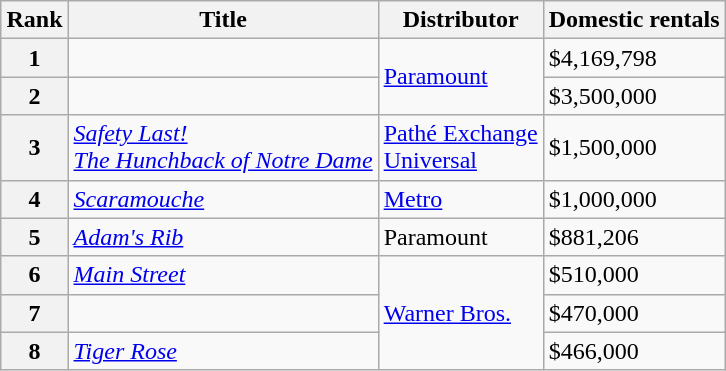<table class="wikitable sortable" style="margin:auto; margin:auto;">
<tr>
<th>Rank</th>
<th>Title</th>
<th>Distributor</th>
<th>Domestic rentals</th>
</tr>
<tr>
<th style="text-align:center;">1</th>
<td><em></em></td>
<td rowspan="2"><a href='#'>Paramount</a></td>
<td>$4,169,798</td>
</tr>
<tr>
<th style="text-align:center;">2</th>
<td><em></em></td>
<td>$3,500,000</td>
</tr>
<tr>
<th style="text-align:center;">3</th>
<td><em><a href='#'>Safety Last!</a></em><br><em><a href='#'>The Hunchback of Notre Dame</a></em></td>
<td><a href='#'>Pathé Exchange</a><br><a href='#'>Universal</a></td>
<td>$1,500,000</td>
</tr>
<tr>
<th style="text-align:center;">4</th>
<td><em><a href='#'>Scaramouche</a></em></td>
<td><a href='#'>Metro</a></td>
<td>$1,000,000</td>
</tr>
<tr>
<th style="text-align:center;">5</th>
<td><em><a href='#'>Adam's Rib</a></em></td>
<td>Paramount</td>
<td>$881,206</td>
</tr>
<tr>
<th style="text-align:center;">6</th>
<td><em><a href='#'>Main Street</a></em></td>
<td rowspan="3"><a href='#'>Warner Bros.</a></td>
<td>$510,000</td>
</tr>
<tr>
<th style="text-align:center;">7</th>
<td><em></em></td>
<td>$470,000</td>
</tr>
<tr>
<th style="text-align:center;">8</th>
<td><em><a href='#'>Tiger Rose</a></em></td>
<td>$466,000</td>
</tr>
</table>
